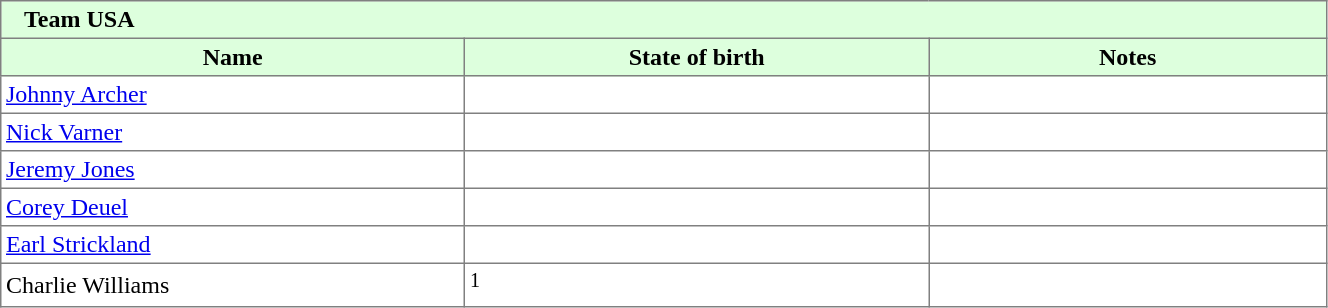<table border="1" cellpadding="3" width="70%" style="border-collapse: collapse;">
<tr bgcolor="#ddffdd">
<td colspan=3>   <strong>Team USA</strong></td>
</tr>
<tr bgcolor="#ddffdd">
<th width=35%>Name</th>
<th width=35%>State of birth</th>
<th width=30%%>Notes</th>
</tr>
<tr>
<td><a href='#'>Johnny Archer</a></td>
<td></td>
<td></td>
</tr>
<tr>
<td><a href='#'>Nick Varner</a></td>
<td></td>
<td></td>
</tr>
<tr>
<td><a href='#'>Jeremy Jones</a></td>
<td></td>
<td></td>
</tr>
<tr>
<td><a href='#'>Corey Deuel</a></td>
<td></td>
<td></td>
</tr>
<tr>
<td><a href='#'>Earl Strickland</a></td>
<td></td>
<td></td>
</tr>
<tr>
<td>Charlie Williams</td>
<td><sup>1</sup></td>
<td></td>
</tr>
</table>
